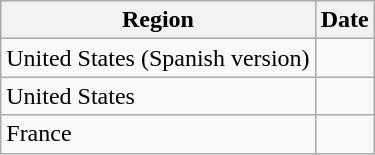<table class="wikitable">
<tr>
<th>Region</th>
<th>Date</th>
</tr>
<tr>
<td>United States (Spanish version)</td>
<td></td>
</tr>
<tr>
<td>United States</td>
<td></td>
</tr>
<tr>
<td>France</td>
<td></td>
</tr>
</table>
